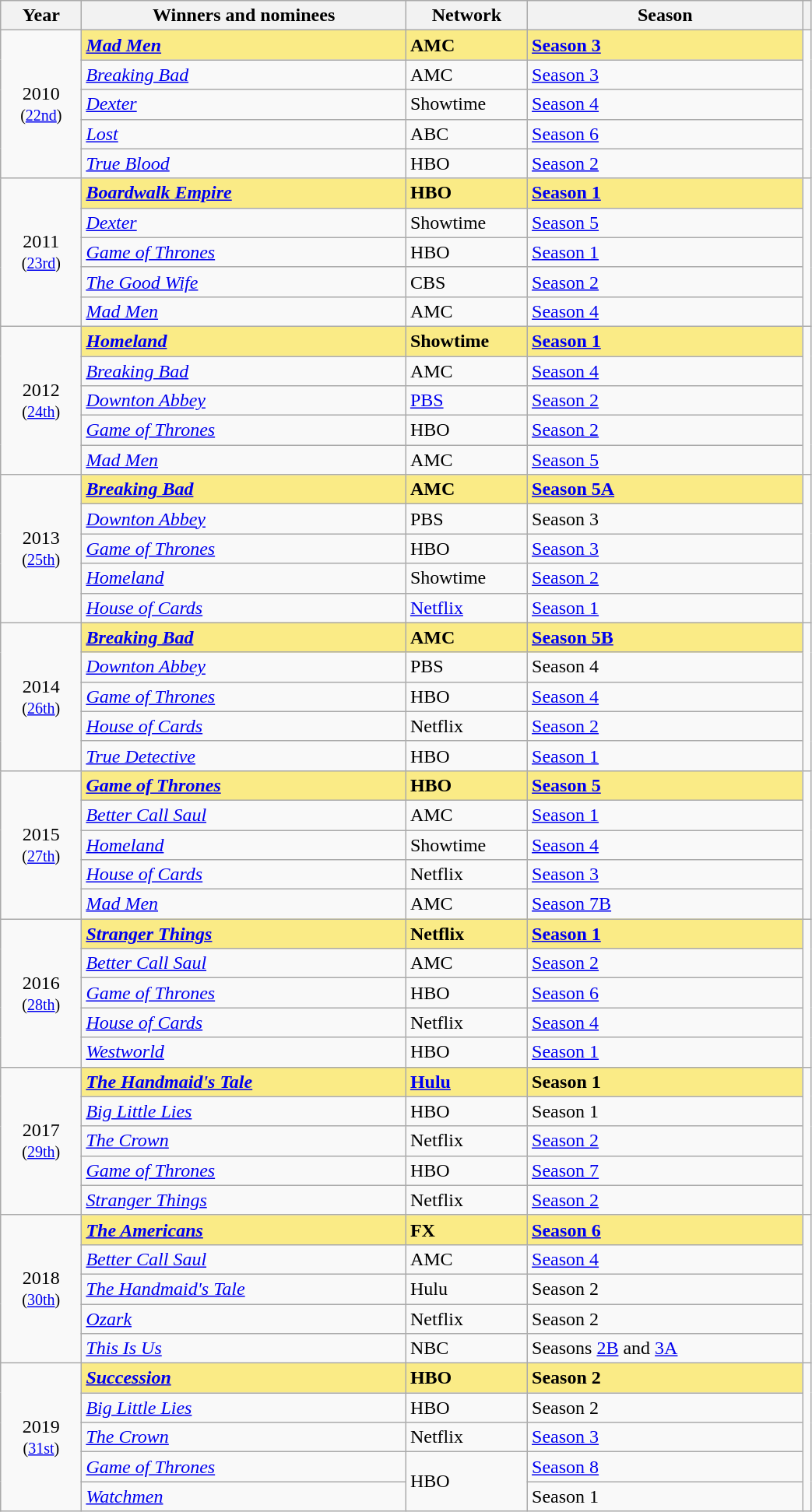<table class="wikitable" width="55%" cellpadding="5">
<tr>
<th width="10%"><strong>Year</strong></th>
<th width="40%"><strong>Winners and nominees</strong></th>
<th width="15%"><strong>Network</strong></th>
<th>Season</th>
<th width="1%"><strong></strong></th>
</tr>
<tr>
<td rowspan="5" style="text-align:center;">2010<br><small>(<a href='#'>22nd</a>)</small></td>
<td style="background:#FAEB86;"><strong><em><a href='#'>Mad Men</a></em></strong></td>
<td style="background:#FAEB86;"><strong>AMC</strong></td>
<td style="background:#FAEB86;"><a href='#'><strong>Season 3</strong></a></td>
<td rowspan="5" style="text-align:center;"></td>
</tr>
<tr>
<td><em><a href='#'>Breaking Bad</a></em></td>
<td>AMC</td>
<td><a href='#'>Season 3</a></td>
</tr>
<tr>
<td><em><a href='#'>Dexter</a></em></td>
<td>Showtime</td>
<td><a href='#'>Season 4</a></td>
</tr>
<tr>
<td><em><a href='#'>Lost</a></em></td>
<td>ABC</td>
<td><a href='#'>Season 6</a></td>
</tr>
<tr>
<td><em><a href='#'>True Blood</a></em></td>
<td>HBO</td>
<td><a href='#'>Season 2</a></td>
</tr>
<tr>
<td rowspan="5" style="text-align:center;">2011<br><small>(<a href='#'>23rd</a>)</small></td>
<td style="background:#FAEB86;"><strong><em><a href='#'>Boardwalk Empire</a></em></strong></td>
<td style="background:#FAEB86;"><strong>HBO</strong></td>
<td style="background:#FAEB86;"><a href='#'><strong>Season 1</strong></a></td>
<td rowspan="5" style="text-align:center;"></td>
</tr>
<tr>
<td><em><a href='#'>Dexter</a></em></td>
<td>Showtime</td>
<td><a href='#'>Season 5</a></td>
</tr>
<tr>
<td><em><a href='#'>Game of Thrones</a></em></td>
<td>HBO</td>
<td><a href='#'>Season 1</a></td>
</tr>
<tr>
<td><em><a href='#'>The Good Wife</a></em></td>
<td>CBS</td>
<td><a href='#'>Season 2</a></td>
</tr>
<tr>
<td><em><a href='#'>Mad Men</a></em></td>
<td>AMC</td>
<td><a href='#'>Season 4</a></td>
</tr>
<tr>
<td rowspan="5" style="text-align:center;">2012<br><small>(<a href='#'>24th</a>)</small></td>
<td style="background:#FAEB86;"><strong><em><a href='#'>Homeland</a></em></strong></td>
<td style="background:#FAEB86;"><strong>Showtime</strong></td>
<td style="background:#FAEB86;"><a href='#'><strong>Season 1</strong></a></td>
<td rowspan="5" style="text-align:center;"></td>
</tr>
<tr>
<td><em><a href='#'>Breaking Bad</a></em></td>
<td>AMC</td>
<td><a href='#'>Season 4</a></td>
</tr>
<tr>
<td><em><a href='#'>Downton Abbey</a></em></td>
<td><a href='#'>PBS</a></td>
<td><a href='#'>Season 2</a></td>
</tr>
<tr>
<td><em><a href='#'>Game of Thrones</a></em></td>
<td>HBO</td>
<td><a href='#'>Season 2</a></td>
</tr>
<tr>
<td><em><a href='#'>Mad Men</a></em></td>
<td>AMC</td>
<td><a href='#'>Season 5</a></td>
</tr>
<tr>
<td rowspan="5" style="text-align:center;">2013<br><small>(<a href='#'>25th</a>)</small></td>
<td style="background:#FAEB86;"><strong><em><a href='#'>Breaking Bad</a></em></strong></td>
<td style="background:#FAEB86;"><strong>AMC</strong></td>
<td style="background:#FAEB86;"><a href='#'><strong>Season 5A</strong></a></td>
<td rowspan="5" style="text-align:center;"></td>
</tr>
<tr>
<td><em><a href='#'>Downton Abbey</a></em></td>
<td>PBS</td>
<td>Season 3</td>
</tr>
<tr>
<td><em><a href='#'>Game of Thrones</a></em></td>
<td>HBO</td>
<td><a href='#'>Season 3</a></td>
</tr>
<tr>
<td><em><a href='#'>Homeland</a></em></td>
<td>Showtime</td>
<td><a href='#'>Season 2</a></td>
</tr>
<tr>
<td><em><a href='#'>House of Cards</a></em></td>
<td><a href='#'>Netflix</a></td>
<td><a href='#'>Season 1</a></td>
</tr>
<tr>
<td rowspan="5" style="text-align:center;">2014<br><small>(<a href='#'>26th</a>)</small></td>
<td style="background:#FAEB86;"><strong><em><a href='#'>Breaking Bad</a></em></strong></td>
<td style="background:#FAEB86;"><strong>AMC</strong></td>
<td style="background:#FAEB86;"><a href='#'><strong>Season 5B</strong></a></td>
<td rowspan="5" style="text-align:center;"></td>
</tr>
<tr>
<td><em><a href='#'>Downton Abbey</a></em></td>
<td>PBS</td>
<td>Season 4</td>
</tr>
<tr>
<td><em><a href='#'>Game of Thrones</a></em></td>
<td>HBO</td>
<td><a href='#'>Season 4</a></td>
</tr>
<tr>
<td><em><a href='#'>House of Cards</a></em></td>
<td>Netflix</td>
<td><a href='#'>Season 2</a></td>
</tr>
<tr>
<td><em><a href='#'>True Detective</a></em></td>
<td>HBO</td>
<td><a href='#'>Season 1</a></td>
</tr>
<tr>
<td rowspan="5" style="text-align:center;">2015<br><small>(<a href='#'>27th</a>)</small></td>
<td style="background:#FAEB86;"><strong><em><a href='#'>Game of Thrones</a></em></strong></td>
<td style="background:#FAEB86;"><strong>HBO</strong></td>
<td style="background:#FAEB86;"><a href='#'><strong>Season 5</strong></a></td>
<td rowspan="5" style="text-align:center;"></td>
</tr>
<tr>
<td><em><a href='#'>Better Call Saul</a></em></td>
<td>AMC</td>
<td><a href='#'>Season 1</a></td>
</tr>
<tr>
<td><em><a href='#'>Homeland</a></em></td>
<td>Showtime</td>
<td><a href='#'>Season 4</a></td>
</tr>
<tr>
<td><em><a href='#'>House of Cards</a></em></td>
<td>Netflix</td>
<td><a href='#'>Season 3</a></td>
</tr>
<tr>
<td><em><a href='#'>Mad Men</a></em></td>
<td>AMC</td>
<td><a href='#'>Season 7B</a></td>
</tr>
<tr>
<td rowspan="5" style="text-align:center;">2016<br><small>(<a href='#'>28th</a>)</small></td>
<td style="background:#FAEB86;"><strong><em><a href='#'>Stranger Things</a></em></strong></td>
<td style="background:#FAEB86;"><strong>Netflix</strong></td>
<td style="background:#FAEB86;"><a href='#'><strong>Season 1</strong></a></td>
<td rowspan="5" style="text-align:center;"></td>
</tr>
<tr>
<td><em><a href='#'>Better Call Saul</a></em></td>
<td>AMC</td>
<td><a href='#'>Season 2</a></td>
</tr>
<tr>
<td><em><a href='#'>Game of Thrones</a></em></td>
<td>HBO</td>
<td><a href='#'>Season 6</a></td>
</tr>
<tr>
<td><em><a href='#'>House of Cards</a></em></td>
<td>Netflix</td>
<td><a href='#'>Season 4</a></td>
</tr>
<tr>
<td><em><a href='#'>Westworld</a></em></td>
<td>HBO</td>
<td><a href='#'>Season 1</a></td>
</tr>
<tr>
<td rowspan="5" style="text-align:center;">2017<br><small>(<a href='#'>29th</a>)</small></td>
<td style="background:#FAEB86;"><strong><em><a href='#'>The Handmaid's Tale</a></em></strong></td>
<td style="background:#FAEB86;"><strong><a href='#'>Hulu</a></strong></td>
<td style="background:#FAEB86;"><strong>Season 1</strong></td>
<td rowspan="5" style="text-align:center;"></td>
</tr>
<tr>
<td><em><a href='#'>Big Little Lies</a></em></td>
<td>HBO</td>
<td>Season 1</td>
</tr>
<tr>
<td><em><a href='#'>The Crown</a></em></td>
<td>Netflix</td>
<td><a href='#'>Season 2</a></td>
</tr>
<tr>
<td><em><a href='#'>Game of Thrones</a></em></td>
<td>HBO</td>
<td><a href='#'>Season 7</a></td>
</tr>
<tr>
<td><em><a href='#'>Stranger Things</a></em></td>
<td>Netflix</td>
<td><a href='#'>Season 2</a></td>
</tr>
<tr>
<td rowspan="5" style="text-align:center;">2018<br><small>(<a href='#'>30th</a>)</small></td>
<td style="background:#FAEB86;"><strong><em><a href='#'>The Americans</a></em></strong></td>
<td style="background:#FAEB86;"><strong>FX</strong></td>
<td style="background:#FAEB86;"><a href='#'><strong>Season 6</strong></a></td>
<td rowspan="5" style="text-align:center;"></td>
</tr>
<tr>
<td><em><a href='#'>Better Call Saul</a></em></td>
<td>AMC</td>
<td><a href='#'>Season 4</a></td>
</tr>
<tr>
<td><em><a href='#'>The Handmaid's Tale</a></em></td>
<td>Hulu</td>
<td>Season 2</td>
</tr>
<tr>
<td><em><a href='#'>Ozark</a></em></td>
<td>Netflix</td>
<td>Season 2</td>
</tr>
<tr>
<td><em><a href='#'>This Is Us</a></em></td>
<td>NBC</td>
<td>Seasons <a href='#'>2B</a> and <a href='#'>3A</a></td>
</tr>
<tr>
<td rowspan="5" style="text-align:center;">2019<br><small>(<a href='#'>31st</a>)</small></td>
<td style="background:#FAEB86;"><strong><em><a href='#'>Succession</a></em></strong></td>
<td style="background:#FAEB86;"><strong>HBO</strong></td>
<td style="background:#FAEB86;"><strong>Season 2</strong></td>
<td rowspan="5" style="text-align:center;"></td>
</tr>
<tr>
<td><em><a href='#'>Big Little Lies</a></em></td>
<td>HBO</td>
<td>Season 2</td>
</tr>
<tr>
<td><em><a href='#'>The Crown</a></em></td>
<td>Netflix</td>
<td><a href='#'>Season 3</a></td>
</tr>
<tr>
<td><em><a href='#'>Game of Thrones</a></em></td>
<td rowspan="2">HBO</td>
<td><a href='#'>Season 8</a></td>
</tr>
<tr>
<td><em><a href='#'>Watchmen</a></em></td>
<td>Season 1</td>
</tr>
</table>
